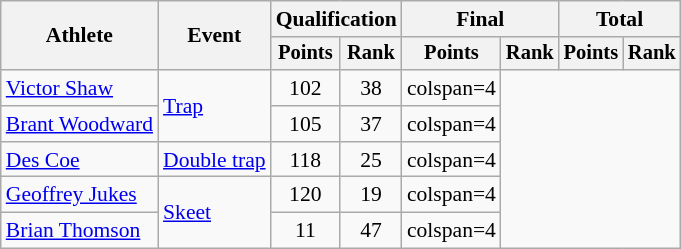<table class=wikitable style=font-size:90%;text-align:center>
<tr>
<th rowspan=2>Athlete</th>
<th rowspan=2>Event</th>
<th colspan=2>Qualification</th>
<th colspan=2>Final</th>
<th colspan=2>Total</th>
</tr>
<tr style=font-size:95%>
<th>Points</th>
<th>Rank</th>
<th>Points</th>
<th>Rank</th>
<th>Points</th>
<th>Rank</th>
</tr>
<tr>
<td align=left><a href='#'>Victor Shaw</a></td>
<td align=left rowspan=2><a href='#'>Trap</a></td>
<td>102</td>
<td>38</td>
<td>colspan=4 </td>
</tr>
<tr>
<td align=left><a href='#'>Brant Woodward</a></td>
<td>105</td>
<td>37</td>
<td>colspan=4 </td>
</tr>
<tr>
<td align=left><a href='#'>Des Coe</a></td>
<td align=left><a href='#'>Double trap</a></td>
<td>118</td>
<td>25</td>
<td>colspan=4 </td>
</tr>
<tr>
<td align=left><a href='#'>Geoffrey Jukes</a></td>
<td align=left rowspan=2><a href='#'>Skeet</a></td>
<td>120</td>
<td>19</td>
<td>colspan=4 </td>
</tr>
<tr>
<td align=left><a href='#'>Brian Thomson</a></td>
<td>11</td>
<td>47</td>
<td>colspan=4 </td>
</tr>
</table>
